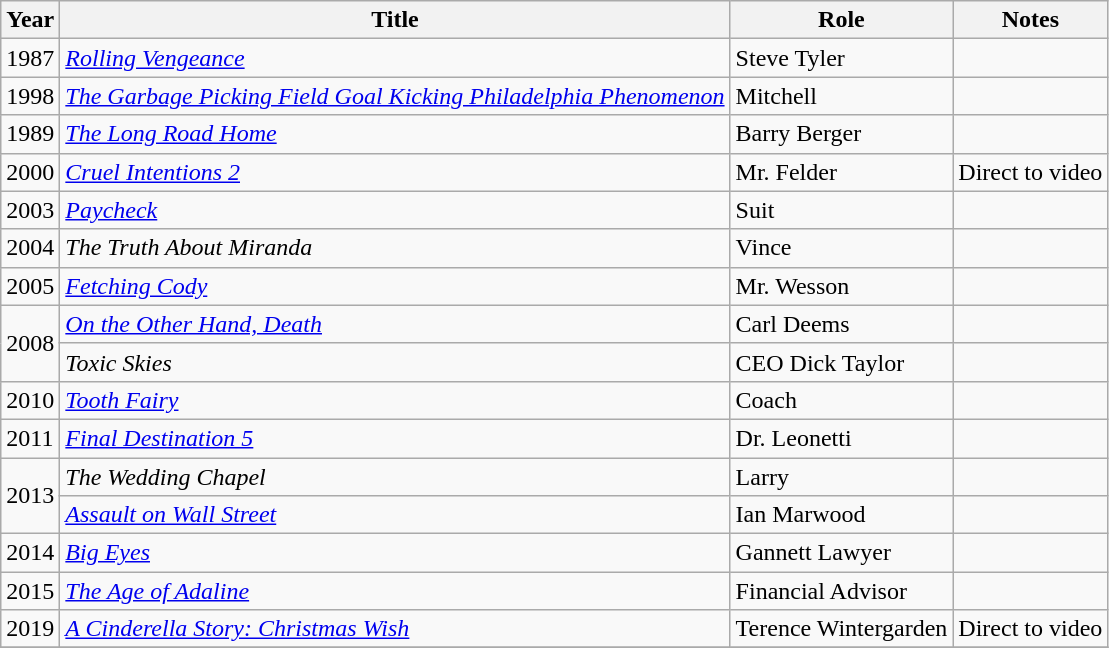<table class="wikitable sortable">
<tr>
<th>Year</th>
<th>Title</th>
<th>Role</th>
<th class="unsortable">Notes</th>
</tr>
<tr>
<td>1987</td>
<td><em><a href='#'>Rolling Vengeance</a></em></td>
<td>Steve Tyler</td>
<td></td>
</tr>
<tr>
<td>1998</td>
<td data-sort-value="Garbage Picking Field Goal Kicking Philadelphia Phenomenon, The"><em><a href='#'>The Garbage Picking Field Goal Kicking Philadelphia Phenomenon</a></em></td>
<td>Mitchell</td>
<td></td>
</tr>
<tr>
<td>1989</td>
<td data-sort-value="Long Road Home, The"><em><a href='#'>The Long Road Home</a></em></td>
<td>Barry Berger</td>
<td></td>
</tr>
<tr>
<td>2000</td>
<td><em><a href='#'>Cruel Intentions 2</a></em></td>
<td>Mr. Felder</td>
<td>Direct to video</td>
</tr>
<tr>
<td>2003</td>
<td><em><a href='#'>Paycheck</a></em></td>
<td>Suit</td>
<td></td>
</tr>
<tr>
<td>2004</td>
<td data-sort-value="Truth About Miranda, The"><em>The Truth About Miranda</em></td>
<td>Vince</td>
<td></td>
</tr>
<tr>
<td>2005</td>
<td><em><a href='#'>Fetching Cody</a></em></td>
<td>Mr. Wesson</td>
<td></td>
</tr>
<tr>
<td rowspan=2>2008</td>
<td><em><a href='#'>On the Other Hand, Death</a></em></td>
<td>Carl Deems</td>
<td></td>
</tr>
<tr>
<td><em>Toxic Skies</em></td>
<td>CEO Dick Taylor</td>
<td></td>
</tr>
<tr>
<td>2010</td>
<td><em><a href='#'>Tooth Fairy</a></em></td>
<td>Coach</td>
<td></td>
</tr>
<tr>
<td>2011</td>
<td><em><a href='#'>Final Destination 5</a></em></td>
<td>Dr. Leonetti</td>
<td></td>
</tr>
<tr>
<td rowspan=2>2013</td>
<td data-sort-value="Wedding Chapel, The"><em>The Wedding Chapel</em></td>
<td>Larry</td>
<td></td>
</tr>
<tr>
<td><em><a href='#'>Assault on Wall Street</a></em></td>
<td>Ian Marwood</td>
<td></td>
</tr>
<tr>
<td>2014</td>
<td><em><a href='#'>Big Eyes</a></em></td>
<td>Gannett Lawyer</td>
<td></td>
</tr>
<tr>
<td>2015</td>
<td data-sort-value="Age of Adaline, The"><em><a href='#'>The Age of Adaline</a></em></td>
<td>Financial Advisor</td>
<td></td>
</tr>
<tr>
<td>2019</td>
<td data-sort-value="Cinderella Story: Christmas Wish, A"><em><a href='#'>A Cinderella Story: Christmas Wish</a></em></td>
<td>Terence Wintergarden</td>
<td>Direct to video</td>
</tr>
<tr>
</tr>
</table>
